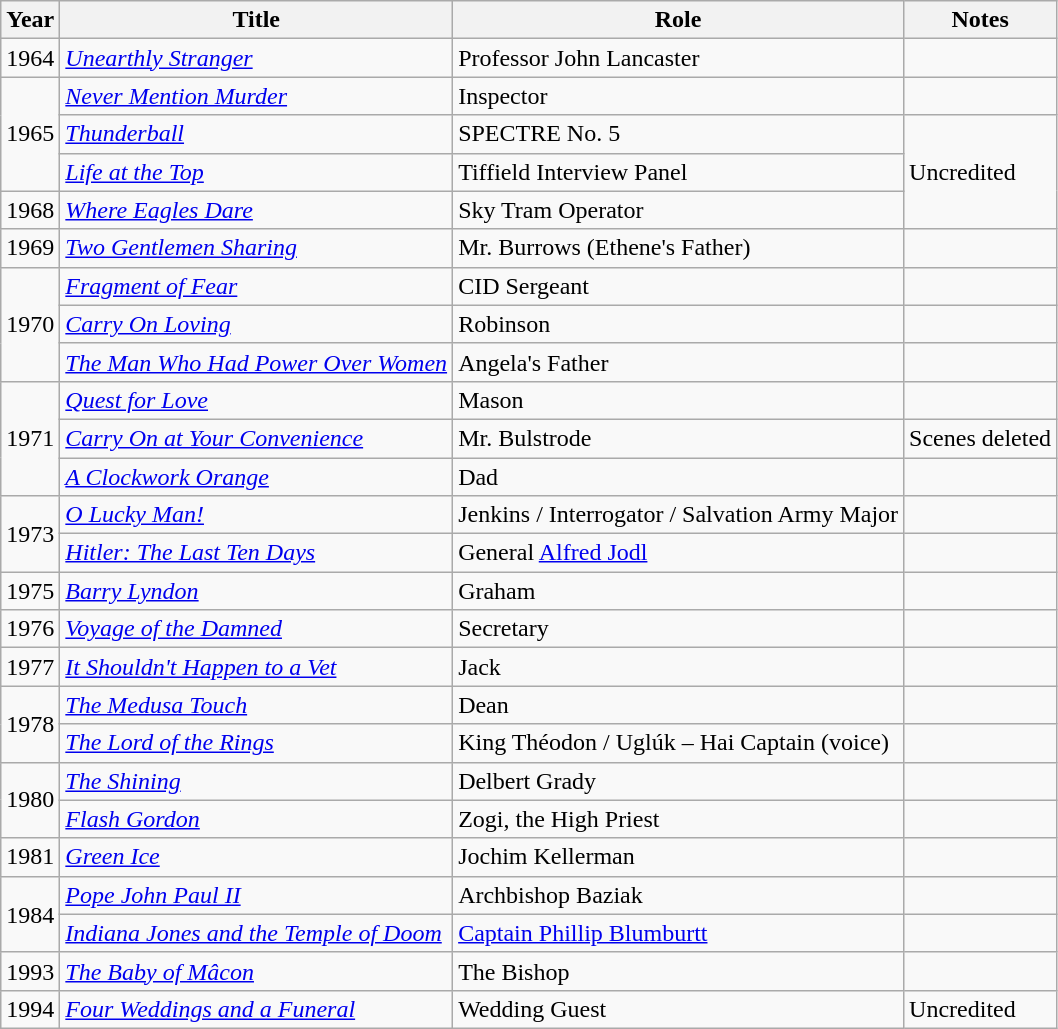<table class="wikitable">
<tr>
<th>Year</th>
<th>Title</th>
<th>Role</th>
<th>Notes</th>
</tr>
<tr>
<td>1964</td>
<td><em><a href='#'>Unearthly Stranger</a></em></td>
<td>Professor John Lancaster</td>
<td></td>
</tr>
<tr>
<td rowspan="3">1965</td>
<td><em><a href='#'>Never Mention Murder</a></em></td>
<td>Inspector</td>
<td></td>
</tr>
<tr>
<td><em><a href='#'>Thunderball</a></em></td>
<td>SPECTRE No. 5</td>
<td rowspan="3">Uncredited</td>
</tr>
<tr>
<td><em><a href='#'>Life at the Top</a></em></td>
<td>Tiffield Interview Panel</td>
</tr>
<tr>
<td>1968</td>
<td><em><a href='#'>Where Eagles Dare</a></em></td>
<td>Sky Tram Operator</td>
</tr>
<tr>
<td>1969</td>
<td><em><a href='#'>Two Gentlemen Sharing</a></em></td>
<td>Mr. Burrows (Ethene's Father)</td>
<td></td>
</tr>
<tr>
<td rowspan="3">1970</td>
<td><em><a href='#'>Fragment of Fear</a></em></td>
<td>CID Sergeant</td>
<td></td>
</tr>
<tr>
<td><em><a href='#'>Carry On Loving</a></em></td>
<td>Robinson</td>
<td></td>
</tr>
<tr>
<td><em><a href='#'>The Man Who Had Power Over Women</a></em></td>
<td>Angela's Father</td>
<td></td>
</tr>
<tr>
<td rowspan="3">1971</td>
<td><em><a href='#'>Quest for Love</a></em></td>
<td>Mason</td>
<td></td>
</tr>
<tr>
<td><em><a href='#'>Carry On at Your Convenience</a></em></td>
<td>Mr. Bulstrode</td>
<td>Scenes deleted</td>
</tr>
<tr>
<td><em><a href='#'>A Clockwork Orange</a></em></td>
<td>Dad</td>
<td></td>
</tr>
<tr>
<td rowspan="2">1973</td>
<td><em><a href='#'>O Lucky Man!</a></em></td>
<td>Jenkins / Interrogator / Salvation Army Major</td>
<td></td>
</tr>
<tr>
<td><em><a href='#'>Hitler: The Last Ten Days</a></em></td>
<td>General <a href='#'>Alfred Jodl</a></td>
<td></td>
</tr>
<tr>
<td>1975</td>
<td><em><a href='#'>Barry Lyndon</a></em></td>
<td>Graham</td>
<td></td>
</tr>
<tr>
<td>1976</td>
<td><em><a href='#'>Voyage of the Damned</a></em></td>
<td>Secretary</td>
<td></td>
</tr>
<tr>
<td>1977</td>
<td><em><a href='#'>It Shouldn't Happen to a Vet</a></em></td>
<td>Jack</td>
<td></td>
</tr>
<tr>
<td rowspan="2">1978</td>
<td><em><a href='#'>The Medusa Touch</a></em></td>
<td>Dean</td>
<td></td>
</tr>
<tr>
<td><em><a href='#'>The Lord of the Rings</a></em></td>
<td>King Théodon / Uglúk – Hai Captain (voice)</td>
<td></td>
</tr>
<tr>
<td rowspan="2">1980</td>
<td><em><a href='#'>The Shining</a></em></td>
<td>Delbert Grady</td>
<td></td>
</tr>
<tr>
<td><em><a href='#'>Flash Gordon</a></em></td>
<td>Zogi, the High Priest</td>
<td></td>
</tr>
<tr>
<td>1981</td>
<td><em><a href='#'>Green Ice</a></em></td>
<td>Jochim Kellerman</td>
<td></td>
</tr>
<tr>
<td rowspan="2">1984</td>
<td><em><a href='#'>Pope John Paul II</a></em></td>
<td>Archbishop Baziak</td>
<td></td>
</tr>
<tr>
<td><em><a href='#'>Indiana Jones and the Temple of Doom</a></em></td>
<td><a href='#'>Captain Phillip Blumburtt</a></td>
<td></td>
</tr>
<tr>
<td>1993</td>
<td><em><a href='#'>The Baby of Mâcon</a></em></td>
<td>The Bishop</td>
<td></td>
</tr>
<tr>
<td>1994</td>
<td><a href='#'><em>Four Weddings and a Funeral</em></a></td>
<td>Wedding Guest</td>
<td>Uncredited</td>
</tr>
</table>
